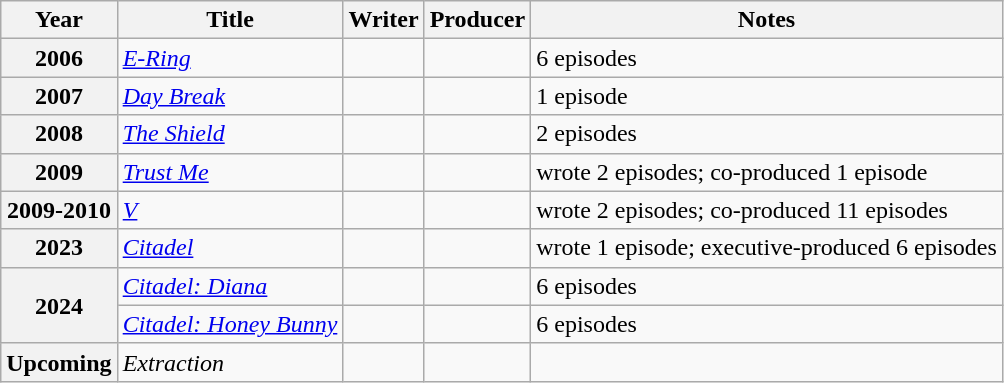<table class="wikitable">
<tr>
<th scope=col>Year</th>
<th scope=col>Title</th>
<th scope=col>Writer</th>
<th scope=col>Producer</th>
<th scope=col>Notes</th>
</tr>
<tr>
<th scope=row>2006</th>
<td><em><a href='#'>E-Ring</a></em></td>
<td></td>
<td></td>
<td>6 episodes</td>
</tr>
<tr>
<th scope=row>2007</th>
<td><em><a href='#'>Day Break</a></em></td>
<td></td>
<td></td>
<td>1 episode</td>
</tr>
<tr>
<th scope=row>2008</th>
<td><em><a href='#'>The Shield</a></em></td>
<td></td>
<td></td>
<td>2 episodes</td>
</tr>
<tr>
<th scope=row>2009</th>
<td><em><a href='#'>Trust Me</a></em></td>
<td></td>
<td></td>
<td>wrote 2 episodes; co-produced 1 episode</td>
</tr>
<tr>
<th scope=row>2009-2010</th>
<td><em><a href='#'>V</a></em></td>
<td></td>
<td></td>
<td>wrote 2 episodes; co-produced 11 episodes</td>
</tr>
<tr>
<th scope=row>2023</th>
<td><em><a href='#'>Citadel</a></em></td>
<td></td>
<td></td>
<td>wrote 1 episode; executive-produced 6 episodes</td>
</tr>
<tr>
<th scope=rowgroup rowspan=2>2024</th>
<td><em><a href='#'>Citadel: Diana</a></em></td>
<td></td>
<td></td>
<td>6 episodes</td>
</tr>
<tr>
<td><em><a href='#'>Citadel: Honey Bunny</a></em></td>
<td></td>
<td></td>
<td>6 episodes</td>
</tr>
<tr>
<th scope=row>Upcoming</th>
<td><em>Extraction</em></td>
<td></td>
<td></td>
</tr>
</table>
